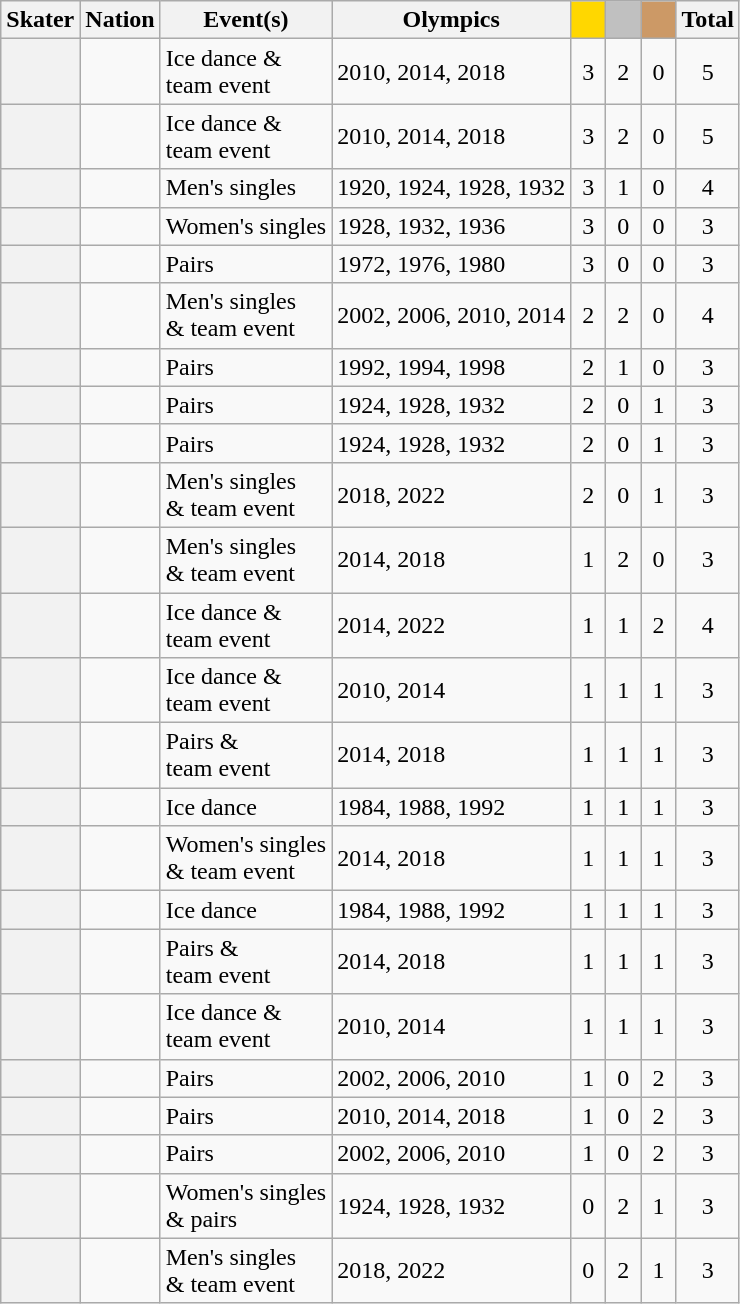<table class="wikitable sortable" style="text-align:center">
<tr>
<th scope="col">Skater</th>
<th scope="col" class="unsortable">Nation</th>
<th scope="col" class="unsortable">Event(s)</th>
<th scope="col" class="unsortable">Olympics</th>
<th scope="col" style="width:1em; background-color:gold"></th>
<th scope="col" style="width:1em;background-color:silver"></th>
<th scope="col" style="width:1em;background-color:#CC9966"></th>
<th scope="col">Total</th>
</tr>
<tr>
<th scope="row" style="text-align:left"></th>
<td align="left"></td>
<td align="left">Ice dance &<br>team event</td>
<td align="left">2010, 2014, 2018</td>
<td>3</td>
<td>2</td>
<td>0</td>
<td>5</td>
</tr>
<tr>
<th scope="row" style="text-align:left"></th>
<td align="left"></td>
<td align="left">Ice dance &<br>team event</td>
<td align="left">2010, 2014, 2018</td>
<td>3</td>
<td>2</td>
<td>0</td>
<td>5</td>
</tr>
<tr>
<th scope="row" style="text-align:left"></th>
<td align="left"></td>
<td align="left">Men's singles</td>
<td align="left">1920, 1924, 1928, 1932</td>
<td>3</td>
<td>1</td>
<td>0</td>
<td>4</td>
</tr>
<tr>
<th scope="row" style="text-align:left"></th>
<td align="left"></td>
<td align="left">Women's singles</td>
<td align="left">1928, 1932, 1936</td>
<td>3</td>
<td>0</td>
<td>0</td>
<td>3</td>
</tr>
<tr>
<th scope="row" style="text-align:left"></th>
<td align="left"></td>
<td align="left">Pairs</td>
<td align="left">1972, 1976, 1980</td>
<td>3</td>
<td>0</td>
<td>0</td>
<td>3</td>
</tr>
<tr>
<th scope="row" style="text-align:left"></th>
<td align="left"></td>
<td align="left">Men's singles<br>& team event</td>
<td align="left">2002, 2006, 2010, 2014</td>
<td>2</td>
<td>2</td>
<td>0</td>
<td>4</td>
</tr>
<tr>
<th scope="row" style="text-align:left"></th>
<td align="left"><br></td>
<td align="left">Pairs</td>
<td align="left">1992, 1994, 1998</td>
<td>2</td>
<td>1</td>
<td>0</td>
<td>3</td>
</tr>
<tr>
<th scope="row" style="text-align:left"></th>
<td align="left"></td>
<td align="left">Pairs</td>
<td align="left">1924, 1928, 1932</td>
<td>2</td>
<td>0</td>
<td>1</td>
<td>3</td>
</tr>
<tr>
<th scope="row" style="text-align:left"></th>
<td align="left"></td>
<td align="left">Pairs</td>
<td align="left">1924, 1928, 1932</td>
<td>2</td>
<td>0</td>
<td>1</td>
<td>3</td>
</tr>
<tr>
<th scope="row" style="text-align:left"></th>
<td align="left"></td>
<td align="left">Men's singles<br>& team event</td>
<td align="left">2018, 2022</td>
<td>2</td>
<td>0</td>
<td>1</td>
<td>3</td>
</tr>
<tr>
<th scope="row" style="text-align:left"></th>
<td align="left"></td>
<td align="left">Men's singles<br>& team event</td>
<td align="left">2014, 2018</td>
<td>1</td>
<td>2</td>
<td>0</td>
<td>3</td>
</tr>
<tr>
<th scope="row" style="text-align:left"></th>
<td align="left"><br></td>
<td align="left">Ice dance &<br>team event</td>
<td align="left">2014, 2022</td>
<td>1</td>
<td>1</td>
<td>2</td>
<td>4</td>
</tr>
<tr>
<th scope="row" style="text-align:left"></th>
<td align="left"></td>
<td align="left">Ice dance &<br>team event</td>
<td align="left">2010, 2014</td>
<td>1</td>
<td>1</td>
<td>1</td>
<td>3</td>
</tr>
<tr>
<th scope="row" style="text-align:left"></th>
<td align="left"></td>
<td align="left">Pairs &<br>team event</td>
<td align="left">2014, 2018</td>
<td>1</td>
<td>1</td>
<td>1</td>
<td>3</td>
</tr>
<tr>
<th scope="row" style="text-align:left"></th>
<td align="left"><br></td>
<td align="left">Ice dance</td>
<td align="left">1984, 1988, 1992</td>
<td>1</td>
<td>1</td>
<td>1</td>
<td>3</td>
</tr>
<tr>
<th scope="row" style="text-align:left"></th>
<td align="left"></td>
<td align="left">Women's singles<br>& team event</td>
<td align="left">2014, 2018</td>
<td>1</td>
<td>1</td>
<td>1</td>
<td>3</td>
</tr>
<tr>
<th scope="row" style="text-align:left"></th>
<td align="left"><br></td>
<td align="left">Ice dance</td>
<td align="left">1984, 1988, 1992</td>
<td>1</td>
<td>1</td>
<td>1</td>
<td>3</td>
</tr>
<tr>
<th scope="row" style="text-align:left"></th>
<td align="left"></td>
<td align="left">Pairs &<br>team event</td>
<td align="left">2014, 2018</td>
<td>1</td>
<td>1</td>
<td>1</td>
<td>3</td>
</tr>
<tr>
<th scope="row" style="text-align:left"></th>
<td align="left"></td>
<td align="left">Ice dance &<br>team event</td>
<td align="left">2010, 2014</td>
<td>1</td>
<td>1</td>
<td>1</td>
<td>3</td>
</tr>
<tr>
<th scope="row" style="text-align:left"></th>
<td align="left"></td>
<td align="left">Pairs</td>
<td align="left">2002, 2006, 2010</td>
<td>1</td>
<td>0</td>
<td>2</td>
<td>3</td>
</tr>
<tr>
<th scope="row" style="text-align:left"></th>
<td align="left"></td>
<td align="left">Pairs</td>
<td align="left">2010, 2014, 2018</td>
<td>1</td>
<td>0</td>
<td>2</td>
<td>3</td>
</tr>
<tr>
<th scope="row" style="text-align:left"></th>
<td align="left"></td>
<td align="left">Pairs</td>
<td align="left">2002, 2006, 2010</td>
<td>1</td>
<td>0</td>
<td>2</td>
<td>3</td>
</tr>
<tr>
<th scope="row" style="text-align:left"></th>
<td align="left"></td>
<td align="left">Women's singles<br>& pairs</td>
<td align="left">1924, 1928, 1932</td>
<td>0</td>
<td>2</td>
<td>1</td>
<td>3</td>
</tr>
<tr>
<th scope="row" style="text-align:left"></th>
<td align="left"></td>
<td align="left">Men's singles<br>& team event</td>
<td align="left">2018, 2022</td>
<td>0</td>
<td>2</td>
<td>1</td>
<td>3</td>
</tr>
</table>
